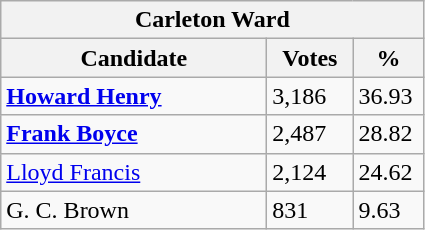<table class="wikitable">
<tr>
<th colspan="3">Carleton Ward</th>
</tr>
<tr>
<th style="width: 170px">Candidate</th>
<th style="width: 50px">Votes</th>
<th style="width: 40px">%</th>
</tr>
<tr>
<td><strong><a href='#'>Howard Henry</a></strong></td>
<td>3,186</td>
<td>36.93</td>
</tr>
<tr>
<td><strong><a href='#'>Frank Boyce</a></strong></td>
<td>2,487</td>
<td>28.82</td>
</tr>
<tr>
<td><a href='#'>Lloyd Francis</a></td>
<td>2,124</td>
<td>24.62</td>
</tr>
<tr>
<td>G. C. Brown</td>
<td>831</td>
<td>9.63</td>
</tr>
</table>
